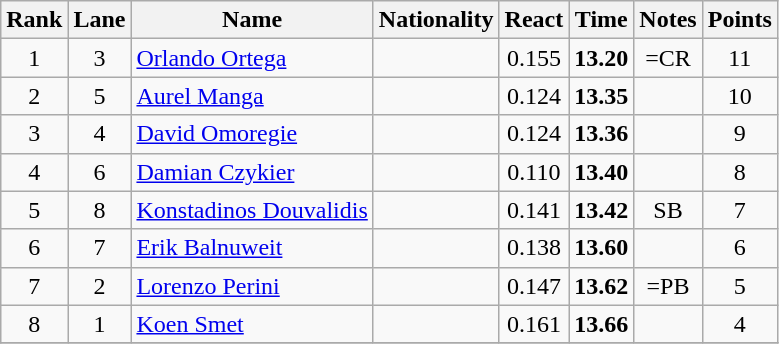<table class="wikitable sortable" style="text-align:center">
<tr>
<th>Rank</th>
<th>Lane</th>
<th>Name</th>
<th>Nationality</th>
<th>React</th>
<th>Time</th>
<th>Notes</th>
<th>Points</th>
</tr>
<tr>
<td>1</td>
<td>3</td>
<td align=left><a href='#'>Orlando Ortega</a></td>
<td align=left></td>
<td>0.155</td>
<td><strong>13.20</strong></td>
<td>=CR</td>
<td>11</td>
</tr>
<tr>
<td>2</td>
<td>5</td>
<td align=left><a href='#'>Aurel Manga</a></td>
<td align=left></td>
<td>0.124</td>
<td><strong>13.35</strong></td>
<td></td>
<td>10</td>
</tr>
<tr>
<td>3</td>
<td>4</td>
<td align=left><a href='#'>David Omoregie</a></td>
<td align=left></td>
<td>0.124</td>
<td><strong>13.36</strong></td>
<td></td>
<td>9</td>
</tr>
<tr>
<td>4</td>
<td>6</td>
<td align=left><a href='#'>Damian Czykier</a></td>
<td align=left></td>
<td>0.110</td>
<td><strong>13.40</strong></td>
<td></td>
<td>8</td>
</tr>
<tr>
<td>5</td>
<td>8</td>
<td align=left><a href='#'>Konstadinos Douvalidis</a></td>
<td align=left></td>
<td>0.141</td>
<td><strong>13.42</strong></td>
<td>SB</td>
<td>7</td>
</tr>
<tr>
<td>6</td>
<td>7</td>
<td align=left><a href='#'>Erik Balnuweit</a></td>
<td align=left></td>
<td>0.138</td>
<td><strong>13.60</strong></td>
<td></td>
<td>6</td>
</tr>
<tr>
<td>7</td>
<td>2</td>
<td align=left><a href='#'>Lorenzo Perini</a></td>
<td align=left></td>
<td>0.147</td>
<td><strong>13.62</strong></td>
<td>=PB</td>
<td>5</td>
</tr>
<tr>
<td>8</td>
<td>1</td>
<td align=left><a href='#'>Koen Smet</a></td>
<td align=left></td>
<td>0.161</td>
<td><strong>13.66</strong></td>
<td></td>
<td>4</td>
</tr>
<tr>
</tr>
</table>
